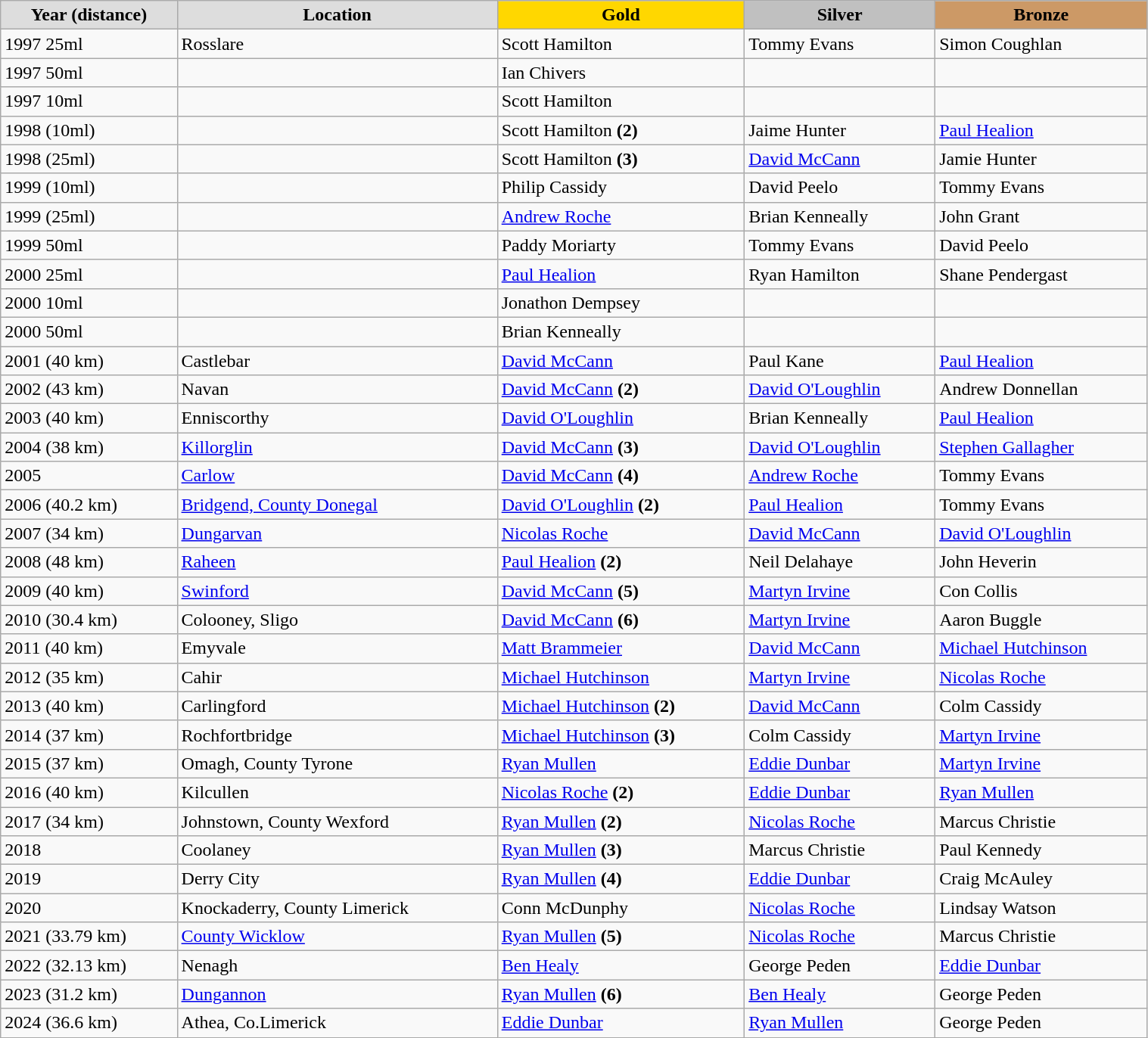<table class="wikitable" style="width: 80%; text-align:left;">
<tr>
<td style="background:#DDDDDD; font-weight:bold; text-align:center;">Year (distance)</td>
<td style="background:#DDDDDD; font-weight:bold; text-align:center;">Location</td>
<td style="background:gold; font-weight:bold; text-align:center;">Gold</td>
<td style="background:silver; font-weight:bold; text-align:center;">Silver</td>
<td style="background:#cc9966; font-weight:bold; text-align:center;">Bronze</td>
</tr>
<tr>
<td>1997 25ml</td>
<td>Rosslare</td>
<td>Scott Hamilton</td>
<td>Tommy Evans</td>
<td>Simon Coughlan</td>
</tr>
<tr>
<td>1997 50ml</td>
<td></td>
<td>Ian Chivers</td>
<td></td>
<td></td>
</tr>
<tr>
<td>1997 10ml</td>
<td></td>
<td>Scott Hamilton</td>
<td></td>
<td></td>
</tr>
<tr>
<td>1998 (10ml)</td>
<td></td>
<td>Scott Hamilton <strong>(2)</strong></td>
<td>Jaime Hunter</td>
<td><a href='#'>Paul Healion</a></td>
</tr>
<tr>
<td>1998 (25ml)</td>
<td></td>
<td>Scott Hamilton <strong>(3)</strong></td>
<td><a href='#'>David McCann</a></td>
<td>Jamie Hunter</td>
</tr>
<tr>
<td>1999 (10ml)</td>
<td></td>
<td>Philip Cassidy</td>
<td>David Peelo</td>
<td>Tommy Evans</td>
</tr>
<tr>
<td>1999 (25ml)</td>
<td></td>
<td><a href='#'>Andrew Roche</a></td>
<td>Brian Kenneally</td>
<td>John Grant</td>
</tr>
<tr>
<td>1999 50ml</td>
<td></td>
<td>Paddy Moriarty</td>
<td>Tommy Evans</td>
<td>David Peelo</td>
</tr>
<tr>
<td>2000 25ml</td>
<td></td>
<td><a href='#'>Paul Healion</a></td>
<td>Ryan Hamilton</td>
<td>Shane Pendergast</td>
</tr>
<tr>
<td>2000 10ml</td>
<td></td>
<td>Jonathon Dempsey</td>
<td></td>
<td></td>
</tr>
<tr>
<td>2000 50ml</td>
<td></td>
<td>Brian Kenneally</td>
<td></td>
<td></td>
</tr>
<tr>
<td>2001 (40 km)</td>
<td>Castlebar</td>
<td><a href='#'>David McCann</a></td>
<td>Paul Kane</td>
<td><a href='#'>Paul Healion</a></td>
</tr>
<tr>
<td>2002 (43 km)</td>
<td>Navan</td>
<td><a href='#'>David McCann</a> <strong>(2)</strong></td>
<td><a href='#'>David O'Loughlin</a></td>
<td>Andrew Donnellan</td>
</tr>
<tr>
<td>2003  (40 km)</td>
<td>Enniscorthy</td>
<td><a href='#'>David O'Loughlin</a></td>
<td>Brian Kenneally</td>
<td><a href='#'>Paul Healion</a></td>
</tr>
<tr>
<td>2004 (38 km)</td>
<td><a href='#'>Killorglin</a></td>
<td><a href='#'>David McCann</a> <strong>(3)</strong></td>
<td><a href='#'>David O'Loughlin</a></td>
<td><a href='#'>Stephen Gallagher</a></td>
</tr>
<tr>
<td>2005</td>
<td><a href='#'>Carlow</a></td>
<td><a href='#'>David McCann</a> <strong>(4)</strong></td>
<td><a href='#'>Andrew Roche</a></td>
<td>Tommy Evans</td>
</tr>
<tr>
<td>2006 (40.2 km)</td>
<td><a href='#'>Bridgend, County Donegal</a></td>
<td><a href='#'>David O'Loughlin</a> <strong>(2)</strong></td>
<td><a href='#'>Paul Healion</a></td>
<td>Tommy Evans</td>
</tr>
<tr>
<td>2007 (34 km)</td>
<td><a href='#'>Dungarvan</a></td>
<td><a href='#'>Nicolas Roche</a></td>
<td><a href='#'>David McCann</a></td>
<td><a href='#'>David O'Loughlin</a></td>
</tr>
<tr>
<td>2008 (48 km)</td>
<td><a href='#'>Raheen</a></td>
<td><a href='#'>Paul Healion</a> <strong>(2)</strong></td>
<td>Neil Delahaye</td>
<td>John Heverin</td>
</tr>
<tr>
<td>2009 (40 km)</td>
<td><a href='#'>Swinford</a></td>
<td><a href='#'>David McCann</a> <strong>(5)</strong></td>
<td><a href='#'>Martyn Irvine</a></td>
<td>Con Collis</td>
</tr>
<tr>
<td>2010 (30.4 km)</td>
<td>Colooney, Sligo</td>
<td><a href='#'>David McCann</a> <strong>(6)</strong></td>
<td><a href='#'>Martyn Irvine</a></td>
<td>Aaron Buggle</td>
</tr>
<tr>
<td>2011 (40 km)</td>
<td>Emyvale</td>
<td><a href='#'>Matt Brammeier</a></td>
<td><a href='#'>David McCann</a></td>
<td><a href='#'>Michael Hutchinson</a></td>
</tr>
<tr>
<td>2012 (35 km)</td>
<td>Cahir</td>
<td><a href='#'>Michael Hutchinson</a></td>
<td><a href='#'>Martyn Irvine</a></td>
<td><a href='#'>Nicolas Roche</a></td>
</tr>
<tr>
<td>2013 (40 km)</td>
<td>Carlingford</td>
<td><a href='#'>Michael Hutchinson</a> <strong>(2)</strong></td>
<td><a href='#'>David McCann</a></td>
<td>Colm Cassidy</td>
</tr>
<tr>
<td>2014  (37 km)</td>
<td>Rochfortbridge</td>
<td><a href='#'>Michael Hutchinson</a> <strong>(3)</strong></td>
<td>Colm Cassidy</td>
<td><a href='#'>Martyn Irvine</a></td>
</tr>
<tr>
<td>2015  (37 km)</td>
<td>Omagh, County Tyrone</td>
<td><a href='#'>Ryan Mullen</a></td>
<td><a href='#'>Eddie Dunbar</a></td>
<td><a href='#'>Martyn Irvine</a></td>
</tr>
<tr>
<td>2016 (40 km)</td>
<td>Kilcullen</td>
<td><a href='#'>Nicolas Roche</a> <strong>(2)</strong></td>
<td><a href='#'>Eddie Dunbar</a></td>
<td><a href='#'>Ryan Mullen</a></td>
</tr>
<tr>
<td>2017 (34 km)</td>
<td>Johnstown, County Wexford</td>
<td><a href='#'>Ryan Mullen</a> <strong>(2)</strong></td>
<td><a href='#'>Nicolas Roche</a></td>
<td>Marcus Christie</td>
</tr>
<tr>
<td>2018</td>
<td>Coolaney</td>
<td><a href='#'>Ryan Mullen</a> <strong>(3)</strong></td>
<td>Marcus Christie</td>
<td>Paul Kennedy</td>
</tr>
<tr>
<td>2019</td>
<td>Derry City</td>
<td><a href='#'>Ryan Mullen</a> <strong>(4)</strong></td>
<td><a href='#'>Eddie Dunbar</a></td>
<td>Craig McAuley</td>
</tr>
<tr>
<td>2020</td>
<td>Knockaderry, County Limerick</td>
<td>Conn McDunphy</td>
<td><a href='#'>Nicolas Roche</a></td>
<td>Lindsay Watson</td>
</tr>
<tr>
<td>2021 (33.79 km)</td>
<td><a href='#'>County Wicklow</a></td>
<td><a href='#'>Ryan Mullen</a> <strong>(5)</strong></td>
<td><a href='#'>Nicolas Roche</a></td>
<td>Marcus Christie</td>
</tr>
<tr>
<td>2022 (32.13 km)</td>
<td>Nenagh</td>
<td><a href='#'>Ben Healy</a></td>
<td>George Peden</td>
<td><a href='#'>Eddie Dunbar</a></td>
</tr>
<tr>
<td>2023 (31.2 km)</td>
<td><a href='#'>Dungannon</a></td>
<td><a href='#'>Ryan Mullen</a> <strong>(6)</strong></td>
<td><a href='#'>Ben Healy</a></td>
<td>George Peden</td>
</tr>
<tr>
<td>2024 (36.6 km)</td>
<td>Athea, Co.Limerick</td>
<td><a href='#'>Eddie Dunbar</a></td>
<td><a href='#'>Ryan Mullen</a></td>
<td>George Peden</td>
</tr>
</table>
